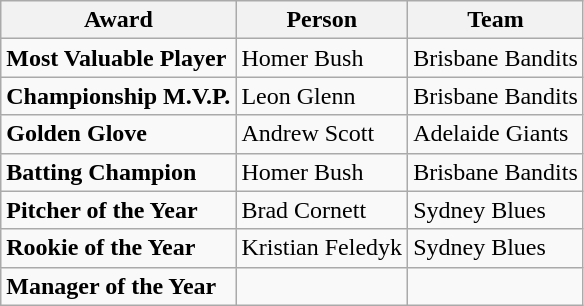<table class="wikitable">
<tr>
<th>Award</th>
<th>Person</th>
<th>Team</th>
</tr>
<tr>
<td><strong>Most Valuable Player</strong></td>
<td>Homer Bush</td>
<td>Brisbane Bandits</td>
</tr>
<tr>
<td><strong>Championship M.V.P.</strong></td>
<td>Leon Glenn</td>
<td>Brisbane Bandits</td>
</tr>
<tr>
<td><strong>Golden Glove</strong></td>
<td>Andrew Scott</td>
<td>Adelaide Giants</td>
</tr>
<tr>
<td><strong>Batting Champion</strong></td>
<td>Homer Bush</td>
<td>Brisbane Bandits</td>
</tr>
<tr>
<td><strong>Pitcher of the Year</strong></td>
<td>Brad Cornett</td>
<td>Sydney Blues</td>
</tr>
<tr>
<td><strong>Rookie of the Year</strong></td>
<td>Kristian Feledyk</td>
<td>Sydney Blues</td>
</tr>
<tr>
<td><strong>Manager of the Year</strong></td>
<td></td>
<td></td>
</tr>
</table>
